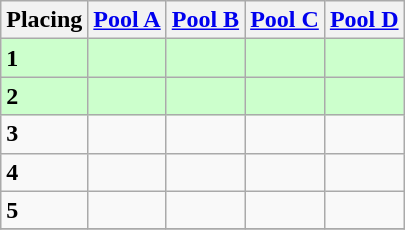<table class=wikitable style="border:1px solid #AAAAAA;">
<tr>
<th>Placing</th>
<th><a href='#'>Pool A</a></th>
<th><a href='#'>Pool B</a></th>
<th><a href='#'>Pool C</a></th>
<th><a href='#'>Pool D</a></th>
</tr>
<tr style="background: #ccffcc;">
<td><strong>1</strong></td>
<td></td>
<td></td>
<td></td>
<td></td>
</tr>
<tr style="background: #ccffcc;">
<td><strong>2</strong></td>
<td></td>
<td></td>
<td></td>
<td></td>
</tr>
<tr>
<td><strong>3</strong></td>
<td></td>
<td></td>
<td></td>
<td></td>
</tr>
<tr>
<td><strong>4</strong></td>
<td></td>
<td></td>
<td></td>
<td></td>
</tr>
<tr>
<td><strong>5</strong></td>
<td></td>
<td></td>
<td></td>
<td></td>
</tr>
<tr>
</tr>
</table>
